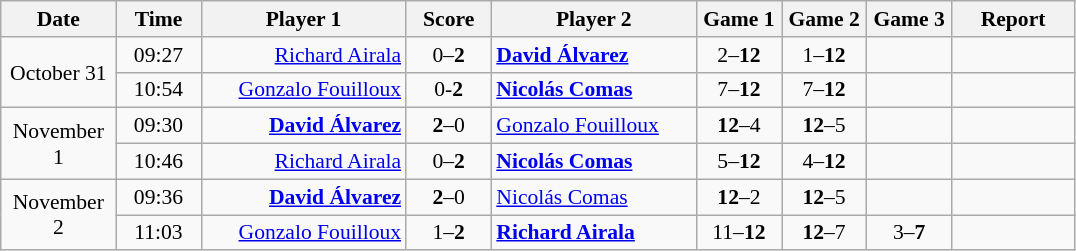<table class="wikitable" style="font-size:90%; text-align:center">
<tr>
<th width="70">Date</th>
<th width="50">Time</th>
<th width="130">Player 1</th>
<th width="50">Score</th>
<th width="130">Player 2</th>
<th width="50">Game 1</th>
<th width="50">Game 2</th>
<th width="50">Game 3</th>
<th width="75">Report</th>
</tr>
<tr>
<td rowspan="2">October 31</td>
<td>09:27</td>
<td align="right"><a href='#'>Richard Airala</a> </td>
<td>0–<strong>2</strong></td>
<td align="left"> <strong><a href='#'>David Álvarez</a></strong></td>
<td>2–<strong>12</strong></td>
<td>1–<strong>12</strong></td>
<td></td>
<td></td>
</tr>
<tr>
<td>10:54</td>
<td align="right"><a href='#'>Gonzalo Fouilloux</a> </td>
<td>0-<strong>2</strong></td>
<td align="left"> <strong><a href='#'>Nicolás Comas</a></strong></td>
<td>7–<strong>12</strong></td>
<td>7–<strong>12</strong></td>
<td></td>
<td></td>
</tr>
<tr>
<td rowspan="2">November 1</td>
<td>09:30</td>
<td align="right"><strong><a href='#'>David Álvarez</a></strong> </td>
<td><strong>2</strong>–0</td>
<td align="left"> <a href='#'>Gonzalo Fouilloux</a></td>
<td><strong>12</strong>–4</td>
<td><strong>12</strong>–5</td>
<td></td>
<td></td>
</tr>
<tr>
<td>10:46</td>
<td align="right"><a href='#'>Richard Airala</a> </td>
<td>0–<strong>2</strong></td>
<td align="left"> <strong><a href='#'>Nicolás Comas</a></strong></td>
<td>5–<strong>12</strong></td>
<td>4–<strong>12</strong></td>
<td></td>
<td></td>
</tr>
<tr>
<td rowspan="2">November 2</td>
<td>09:36</td>
<td align="right"><strong><a href='#'>David Álvarez</a></strong> </td>
<td><strong>2</strong>–0</td>
<td align="left"> <a href='#'>Nicolás Comas</a></td>
<td><strong>12</strong>–2</td>
<td><strong>12</strong>–5</td>
<td></td>
<td></td>
</tr>
<tr>
<td>11:03</td>
<td align="right"><a href='#'>Gonzalo Fouilloux</a> </td>
<td>1–<strong>2</strong></td>
<td align="left"> <strong><a href='#'>Richard Airala</a></strong></td>
<td>11–<strong>12</strong></td>
<td><strong>12</strong>–7</td>
<td>3–<strong>7</strong></td>
<td></td>
</tr>
</table>
